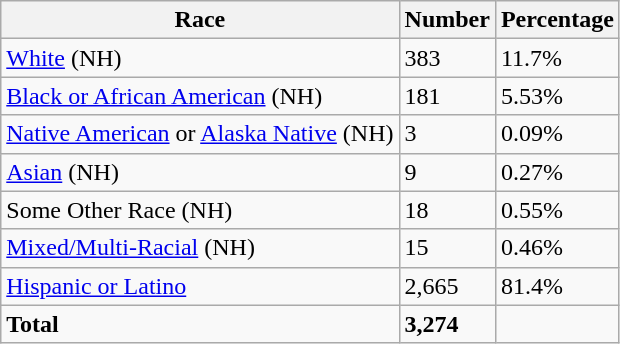<table class="wikitable">
<tr>
<th>Race</th>
<th>Number</th>
<th>Percentage</th>
</tr>
<tr>
<td><a href='#'>White</a> (NH)</td>
<td>383</td>
<td>11.7%</td>
</tr>
<tr>
<td><a href='#'>Black or African American</a> (NH)</td>
<td>181</td>
<td>5.53%</td>
</tr>
<tr>
<td><a href='#'>Native American</a> or <a href='#'>Alaska Native</a> (NH)</td>
<td>3</td>
<td>0.09%</td>
</tr>
<tr>
<td><a href='#'>Asian</a> (NH)</td>
<td>9</td>
<td>0.27%</td>
</tr>
<tr>
<td>Some Other Race (NH)</td>
<td>18</td>
<td>0.55%</td>
</tr>
<tr>
<td><a href='#'>Mixed/Multi-Racial</a> (NH)</td>
<td>15</td>
<td>0.46%</td>
</tr>
<tr>
<td><a href='#'>Hispanic or Latino</a></td>
<td>2,665</td>
<td>81.4%</td>
</tr>
<tr>
<td><strong>Total</strong></td>
<td><strong>3,274</strong></td>
<td></td>
</tr>
</table>
